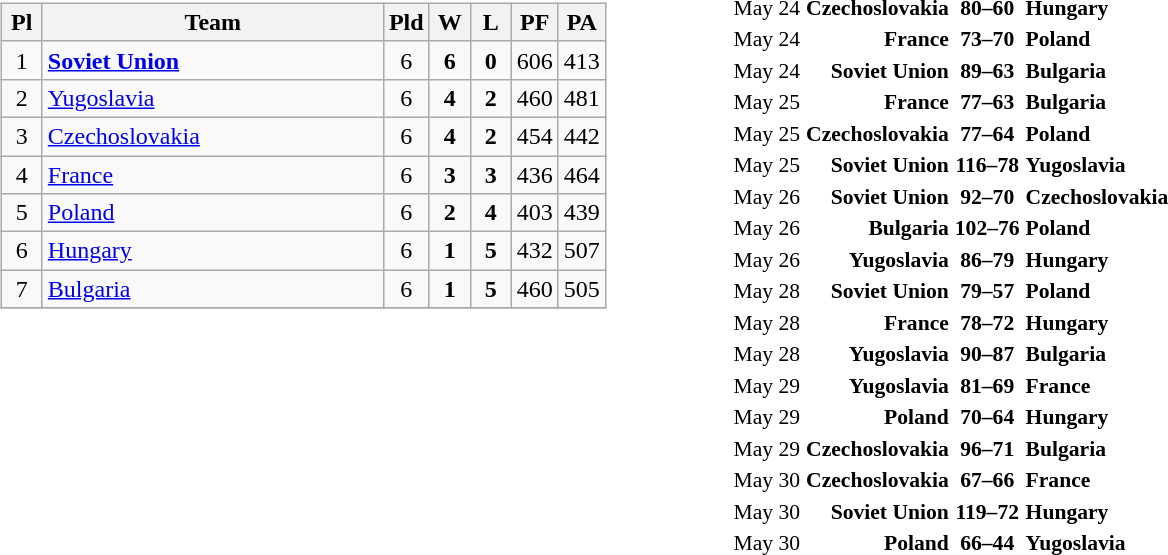<table>
<tr>
<td width="50%"><br><table class="wikitable" style="text-align: center;">
<tr>
<th width=20>Pl</th>
<th width=220>Team</th>
<th width=20>Pld</th>
<th width=20>W</th>
<th width=20>L</th>
<th width=20>PF</th>
<th width=20>PA</th>
</tr>
<tr>
<td>1</td>
<td align="left"> <strong><a href='#'>Soviet Union</a></strong></td>
<td>6</td>
<td><strong>6</strong></td>
<td><strong>0</strong></td>
<td>606</td>
<td>413</td>
</tr>
<tr>
<td>2</td>
<td align="left"> <a href='#'>Yugoslavia</a></td>
<td>6</td>
<td><strong>4</strong></td>
<td><strong>2</strong></td>
<td>460</td>
<td>481</td>
</tr>
<tr>
<td>3</td>
<td align="left"> <a href='#'>Czechoslovakia</a></td>
<td>6</td>
<td><strong>4</strong></td>
<td><strong>2</strong></td>
<td>454</td>
<td>442</td>
</tr>
<tr>
<td>4</td>
<td align="left"> <a href='#'>France</a></td>
<td>6</td>
<td><strong>3</strong></td>
<td><strong>3</strong></td>
<td>436</td>
<td>464</td>
</tr>
<tr>
<td>5</td>
<td align="left"> <a href='#'>Poland</a></td>
<td>6</td>
<td><strong>2</strong></td>
<td><strong>4</strong></td>
<td>403</td>
<td>439</td>
</tr>
<tr>
<td>6</td>
<td align="left"> <a href='#'>Hungary</a></td>
<td>6</td>
<td><strong>1</strong></td>
<td><strong>5</strong></td>
<td>432</td>
<td>507</td>
</tr>
<tr>
<td>7</td>
<td align="left"> <a href='#'>Bulgaria</a></td>
<td>6</td>
<td><strong>1</strong></td>
<td><strong>5</strong></td>
<td>460</td>
<td>505</td>
</tr>
<tr>
</tr>
</table>
<br>
<br>
<br>
<br>
<br>
<br>
<br>
<br>
<br></td>
<td><br><table style="font-size:90%; margin: 0 auto;">
<tr>
<td>May 24</td>
<td align="right"><strong>Czechoslovakia</strong> </td>
<td align="center"><strong>80–60</strong></td>
<td><strong> Hungary</strong></td>
</tr>
<tr>
<td>May 24</td>
<td align="right"><strong>France</strong> </td>
<td align="center"><strong>73–70</strong></td>
<td><strong> Poland</strong></td>
</tr>
<tr>
<td>May 24</td>
<td align="right"><strong>Soviet Union</strong> </td>
<td align="center"><strong>89–63</strong></td>
<td><strong> Bulgaria</strong></td>
</tr>
<tr>
<td>May 25</td>
<td align="right"><strong>France</strong> </td>
<td align="center"><strong>77–63</strong></td>
<td><strong> Bulgaria</strong></td>
</tr>
<tr>
<td>May 25</td>
<td align="right"><strong>Czechoslovakia</strong> </td>
<td align="center"><strong>77–64</strong></td>
<td><strong> Poland</strong></td>
</tr>
<tr>
<td>May 25</td>
<td align="right"><strong>Soviet Union</strong> </td>
<td align="center"><strong>116–78</strong></td>
<td><strong> Yugoslavia</strong></td>
</tr>
<tr>
<td>May 26</td>
<td align="right"><strong>Soviet Union</strong> </td>
<td align="center"><strong>92–70</strong></td>
<td><strong> Czechoslovakia</strong></td>
</tr>
<tr>
<td>May 26</td>
<td align="right"><strong>Bulgaria</strong> </td>
<td align="center"><strong>102–76</strong></td>
<td><strong> Poland</strong></td>
</tr>
<tr>
<td>May 26</td>
<td align="right"><strong>Yugoslavia</strong> </td>
<td align="center"><strong>86–79</strong></td>
<td><strong> Hungary</strong></td>
</tr>
<tr>
<td>May 28</td>
<td align="right"><strong>Soviet Union</strong> </td>
<td align="center"><strong>79–57</strong></td>
<td><strong> Poland</strong></td>
</tr>
<tr>
<td>May 28</td>
<td align="right"><strong>France</strong> </td>
<td align="center"><strong>78–72</strong></td>
<td><strong> Hungary</strong></td>
</tr>
<tr>
<td>May 28</td>
<td align="right"><strong>Yugoslavia</strong> </td>
<td align="center"><strong>90–87</strong></td>
<td><strong> Bulgaria</strong></td>
</tr>
<tr>
<td>May 29</td>
<td align="right"><strong>Yugoslavia</strong> </td>
<td align="center"><strong>81–69</strong></td>
<td><strong> France</strong></td>
</tr>
<tr>
<td>May 29</td>
<td align="right"><strong>Poland</strong> </td>
<td align="center"><strong>70–64</strong></td>
<td><strong> Hungary</strong></td>
</tr>
<tr>
<td>May 29</td>
<td align="right"><strong>Czechoslovakia</strong> </td>
<td align="center"><strong>96–71</strong></td>
<td><strong> Bulgaria</strong></td>
</tr>
<tr>
<td>May 30</td>
<td align="right"><strong>Czechoslovakia</strong> </td>
<td align="center"><strong>67–66</strong></td>
<td><strong> France</strong></td>
</tr>
<tr>
<td>May 30</td>
<td align="right"><strong>Soviet Union</strong> </td>
<td align="center"><strong>119–72</strong></td>
<td><strong> Hungary</strong></td>
</tr>
<tr>
<td>May 30</td>
<td align="right"><strong>Poland</strong> </td>
<td align="center"><strong>66–44</strong></td>
<td><strong> Yugoslavia</strong></td>
</tr>
<tr>
</tr>
</table>
</td>
</tr>
</table>
